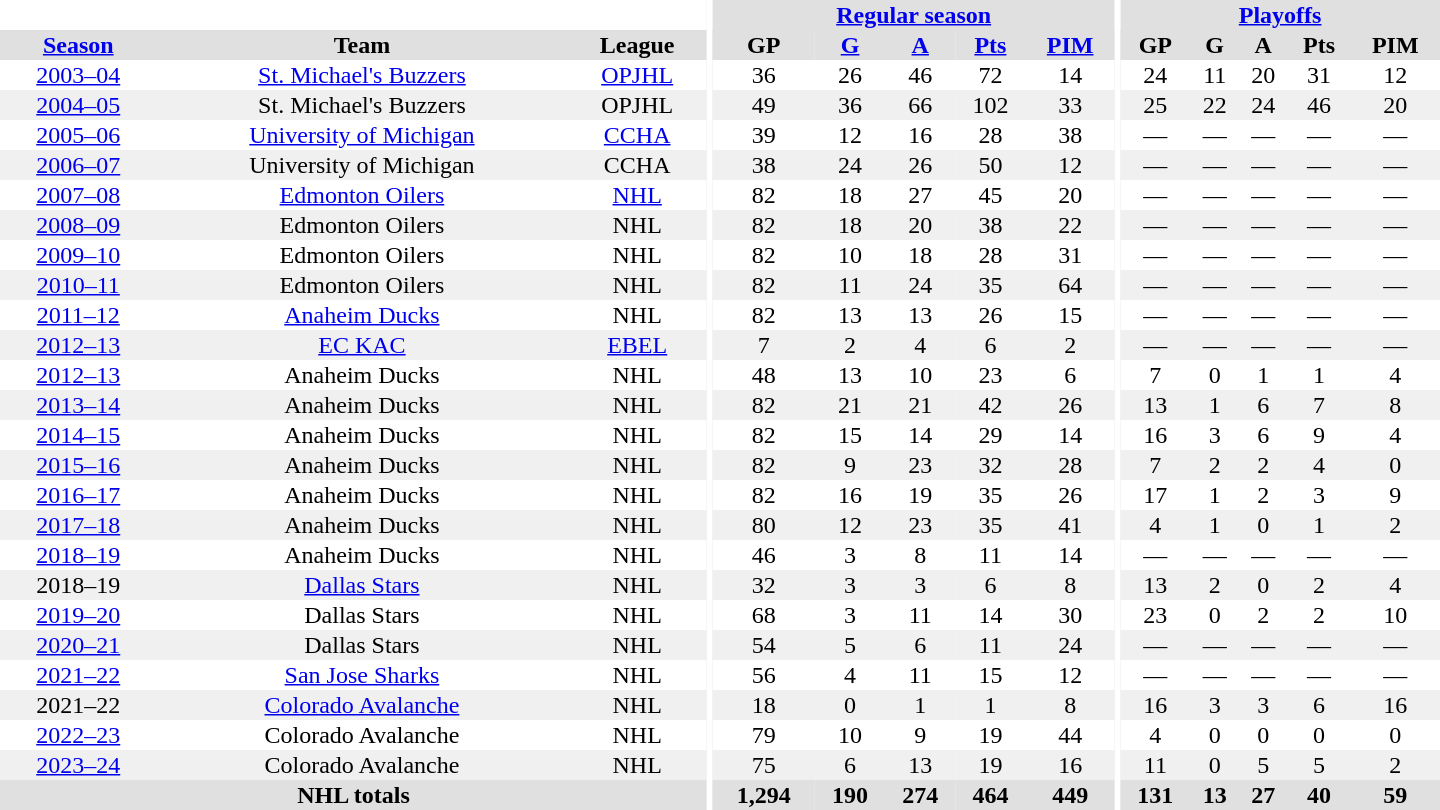<table border="0" cellpadding="1" cellspacing="0" style="text-align:center; width:60em">
<tr bgcolor="#e0e0e0">
<th colspan="3"  bgcolor="#ffffff"></th>
<th rowspan="99" bgcolor="#ffffff"></th>
<th colspan="5"><a href='#'>Regular season</a></th>
<th rowspan="99" bgcolor="#ffffff"></th>
<th colspan="5"><a href='#'>Playoffs</a></th>
</tr>
<tr bgcolor="#e0e0e0">
<th><a href='#'>Season</a></th>
<th>Team</th>
<th>League</th>
<th>GP</th>
<th><a href='#'>G</a></th>
<th><a href='#'>A</a></th>
<th><a href='#'>Pts</a></th>
<th><a href='#'>PIM</a></th>
<th>GP</th>
<th>G</th>
<th>A</th>
<th>Pts</th>
<th>PIM</th>
</tr>
<tr>
<td><a href='#'>2003–04</a></td>
<td><a href='#'>St. Michael's Buzzers</a></td>
<td><a href='#'>OPJHL</a></td>
<td>36</td>
<td>26</td>
<td>46</td>
<td>72</td>
<td>14</td>
<td>24</td>
<td>11</td>
<td>20</td>
<td>31</td>
<td>12</td>
</tr>
<tr bgcolor="#f0f0f0">
<td><a href='#'>2004–05</a></td>
<td>St. Michael's Buzzers</td>
<td>OPJHL</td>
<td>49</td>
<td>36</td>
<td>66</td>
<td>102</td>
<td>33</td>
<td>25</td>
<td>22</td>
<td>24</td>
<td>46</td>
<td>20</td>
</tr>
<tr>
<td><a href='#'>2005–06</a></td>
<td><a href='#'>University of Michigan</a></td>
<td><a href='#'>CCHA</a></td>
<td>39</td>
<td>12</td>
<td>16</td>
<td>28</td>
<td>38</td>
<td>—</td>
<td>—</td>
<td>—</td>
<td>—</td>
<td>—</td>
</tr>
<tr bgcolor="#f0f0f0">
<td><a href='#'>2006–07</a></td>
<td>University of Michigan</td>
<td>CCHA</td>
<td>38</td>
<td>24</td>
<td>26</td>
<td>50</td>
<td>12</td>
<td>—</td>
<td>—</td>
<td>—</td>
<td>—</td>
<td>—</td>
</tr>
<tr>
<td><a href='#'>2007–08</a></td>
<td><a href='#'>Edmonton Oilers</a></td>
<td><a href='#'>NHL</a></td>
<td>82</td>
<td>18</td>
<td>27</td>
<td>45</td>
<td>20</td>
<td>—</td>
<td>—</td>
<td>—</td>
<td>—</td>
<td>—</td>
</tr>
<tr bgcolor="#f0f0f0">
<td><a href='#'>2008–09</a></td>
<td>Edmonton Oilers</td>
<td>NHL</td>
<td>82</td>
<td>18</td>
<td>20</td>
<td>38</td>
<td>22</td>
<td>—</td>
<td>—</td>
<td>—</td>
<td>—</td>
<td>—</td>
</tr>
<tr>
<td><a href='#'>2009–10</a></td>
<td>Edmonton Oilers</td>
<td>NHL</td>
<td>82</td>
<td>10</td>
<td>18</td>
<td>28</td>
<td>31</td>
<td>—</td>
<td>—</td>
<td>—</td>
<td>—</td>
<td>—</td>
</tr>
<tr bgcolor="#f0f0f0">
<td><a href='#'>2010–11</a></td>
<td>Edmonton Oilers</td>
<td>NHL</td>
<td>82</td>
<td>11</td>
<td>24</td>
<td>35</td>
<td>64</td>
<td>—</td>
<td>—</td>
<td>—</td>
<td>—</td>
<td>—</td>
</tr>
<tr>
<td><a href='#'>2011–12</a></td>
<td><a href='#'>Anaheim Ducks</a></td>
<td>NHL</td>
<td>82</td>
<td>13</td>
<td>13</td>
<td>26</td>
<td>15</td>
<td>—</td>
<td>—</td>
<td>—</td>
<td>—</td>
<td>—</td>
</tr>
<tr bgcolor="#f0f0f0">
<td><a href='#'>2012–13</a></td>
<td><a href='#'>EC KAC</a></td>
<td><a href='#'>EBEL</a></td>
<td>7</td>
<td>2</td>
<td>4</td>
<td>6</td>
<td>2</td>
<td>—</td>
<td>—</td>
<td>—</td>
<td>—</td>
<td>—</td>
</tr>
<tr>
<td><a href='#'>2012–13</a></td>
<td>Anaheim Ducks</td>
<td>NHL</td>
<td>48</td>
<td>13</td>
<td>10</td>
<td>23</td>
<td>6</td>
<td>7</td>
<td>0</td>
<td>1</td>
<td>1</td>
<td>4</td>
</tr>
<tr bgcolor="#f0f0f0">
<td><a href='#'>2013–14</a></td>
<td>Anaheim Ducks</td>
<td>NHL</td>
<td>82</td>
<td>21</td>
<td>21</td>
<td>42</td>
<td>26</td>
<td>13</td>
<td>1</td>
<td>6</td>
<td>7</td>
<td>8</td>
</tr>
<tr>
<td><a href='#'>2014–15</a></td>
<td>Anaheim Ducks</td>
<td>NHL</td>
<td>82</td>
<td>15</td>
<td>14</td>
<td>29</td>
<td>14</td>
<td>16</td>
<td>3</td>
<td>6</td>
<td>9</td>
<td>4</td>
</tr>
<tr bgcolor="#f0f0f0">
<td><a href='#'>2015–16</a></td>
<td>Anaheim Ducks</td>
<td>NHL</td>
<td>82</td>
<td>9</td>
<td>23</td>
<td>32</td>
<td>28</td>
<td>7</td>
<td>2</td>
<td>2</td>
<td>4</td>
<td>0</td>
</tr>
<tr>
<td><a href='#'>2016–17</a></td>
<td>Anaheim Ducks</td>
<td>NHL</td>
<td>82</td>
<td>16</td>
<td>19</td>
<td>35</td>
<td>26</td>
<td>17</td>
<td>1</td>
<td>2</td>
<td>3</td>
<td>9</td>
</tr>
<tr bgcolor="#f0f0f0">
<td><a href='#'>2017–18</a></td>
<td>Anaheim Ducks</td>
<td>NHL</td>
<td>80</td>
<td>12</td>
<td>23</td>
<td>35</td>
<td>41</td>
<td>4</td>
<td>1</td>
<td>0</td>
<td>1</td>
<td>2</td>
</tr>
<tr>
<td><a href='#'>2018–19</a></td>
<td>Anaheim Ducks</td>
<td>NHL</td>
<td>46</td>
<td>3</td>
<td>8</td>
<td>11</td>
<td>14</td>
<td>—</td>
<td>—</td>
<td>—</td>
<td>—</td>
<td>—</td>
</tr>
<tr bgcolor="#f0f0f0">
<td>2018–19</td>
<td><a href='#'>Dallas Stars</a></td>
<td>NHL</td>
<td>32</td>
<td>3</td>
<td>3</td>
<td>6</td>
<td>8</td>
<td>13</td>
<td>2</td>
<td>0</td>
<td>2</td>
<td>4</td>
</tr>
<tr>
<td><a href='#'>2019–20</a></td>
<td>Dallas Stars</td>
<td>NHL</td>
<td>68</td>
<td>3</td>
<td>11</td>
<td>14</td>
<td>30</td>
<td>23</td>
<td>0</td>
<td>2</td>
<td>2</td>
<td>10</td>
</tr>
<tr bgcolor="#f0f0f0">
<td><a href='#'>2020–21</a></td>
<td>Dallas Stars</td>
<td>NHL</td>
<td>54</td>
<td>5</td>
<td>6</td>
<td>11</td>
<td>24</td>
<td>—</td>
<td>—</td>
<td>—</td>
<td>—</td>
<td>—</td>
</tr>
<tr>
<td><a href='#'>2021–22</a></td>
<td><a href='#'>San Jose Sharks</a></td>
<td>NHL</td>
<td>56</td>
<td>4</td>
<td>11</td>
<td>15</td>
<td>12</td>
<td>—</td>
<td>—</td>
<td>—</td>
<td>—</td>
<td>—</td>
</tr>
<tr bgcolor="#f0f0f0">
<td>2021–22</td>
<td><a href='#'>Colorado Avalanche</a></td>
<td>NHL</td>
<td>18</td>
<td>0</td>
<td>1</td>
<td>1</td>
<td>8</td>
<td>16</td>
<td>3</td>
<td>3</td>
<td>6</td>
<td>16</td>
</tr>
<tr>
<td><a href='#'>2022–23</a></td>
<td>Colorado Avalanche</td>
<td>NHL</td>
<td>79</td>
<td>10</td>
<td>9</td>
<td>19</td>
<td>44</td>
<td>4</td>
<td>0</td>
<td>0</td>
<td>0</td>
<td>0</td>
</tr>
<tr bgcolor="#f0f0f0">
<td><a href='#'>2023–24</a></td>
<td>Colorado Avalanche</td>
<td>NHL</td>
<td>75</td>
<td>6</td>
<td>13</td>
<td>19</td>
<td>16</td>
<td>11</td>
<td>0</td>
<td>5</td>
<td>5</td>
<td>2</td>
</tr>
<tr bgcolor="#e0e0e0">
<th colspan="3">NHL totals</th>
<th>1,294</th>
<th>190</th>
<th>274</th>
<th>464</th>
<th>449</th>
<th>131</th>
<th>13</th>
<th>27</th>
<th>40</th>
<th>59</th>
</tr>
</table>
